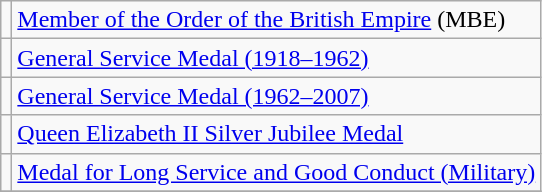<table class="wikitable">
<tr>
<td></td>
<td><a href='#'>Member of the Order of the British Empire</a> (MBE)</td>
</tr>
<tr>
<td></td>
<td><a href='#'> General Service Medal (1918–1962)</a></td>
</tr>
<tr>
<td></td>
<td><a href='#'> General Service Medal (1962–2007)</a></td>
</tr>
<tr>
<td></td>
<td><a href='#'>Queen Elizabeth II Silver Jubilee Medal</a></td>
</tr>
<tr>
<td></td>
<td><a href='#'>Medal for Long Service and Good Conduct (Military)</a></td>
</tr>
<tr>
</tr>
</table>
